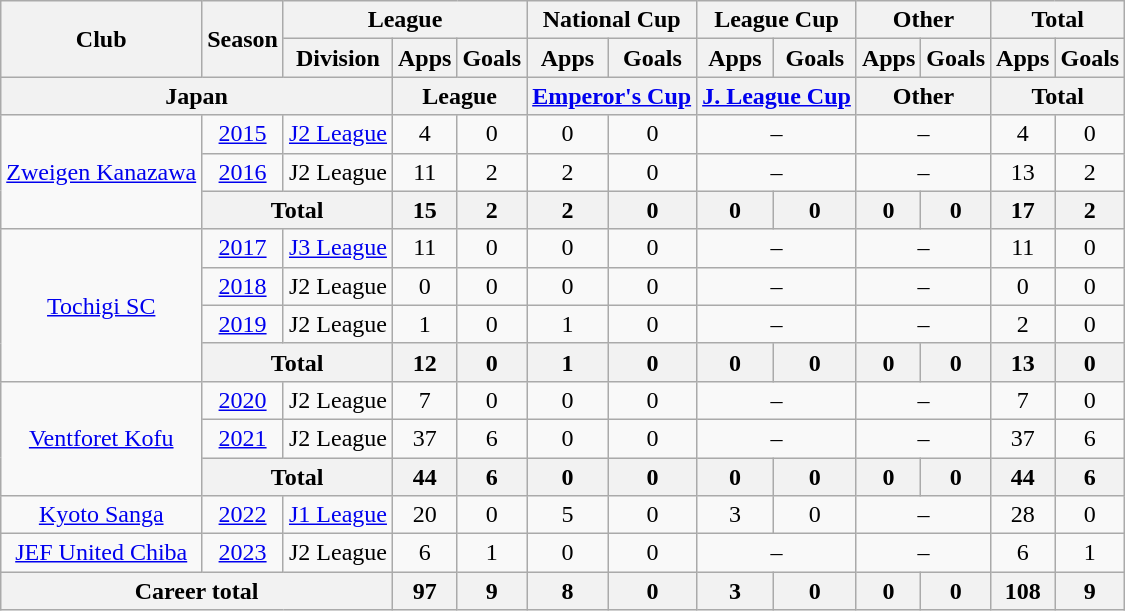<table class="wikitable" style="text-align: center">
<tr>
<th rowspan="2">Club</th>
<th rowspan="2">Season</th>
<th colspan="3">League</th>
<th colspan="2">National Cup</th>
<th colspan="2">League Cup</th>
<th colspan="2">Other</th>
<th colspan="2">Total</th>
</tr>
<tr>
<th>Division</th>
<th>Apps</th>
<th>Goals</th>
<th>Apps</th>
<th>Goals</th>
<th>Apps</th>
<th>Goals</th>
<th>Apps</th>
<th>Goals</th>
<th>Apps</th>
<th>Goals</th>
</tr>
<tr>
<th colspan=3>Japan</th>
<th colspan=2>League</th>
<th colspan=2><a href='#'>Emperor's Cup</a></th>
<th colspan=2><a href='#'>J. League Cup</a></th>
<th colspan=2>Other</th>
<th colspan=2>Total</th>
</tr>
<tr>
<td rowspan="3"><a href='#'>Zweigen Kanazawa</a></td>
<td><a href='#'>2015</a></td>
<td><a href='#'>J2 League</a></td>
<td>4</td>
<td>0</td>
<td>0</td>
<td>0</td>
<td colspan="2">–</td>
<td colspan="2">–</td>
<td>4</td>
<td>0</td>
</tr>
<tr>
<td><a href='#'>2016</a></td>
<td>J2 League</td>
<td>11</td>
<td>2</td>
<td>2</td>
<td>0</td>
<td colspan="2">–</td>
<td colspan="2">–</td>
<td>13</td>
<td>2</td>
</tr>
<tr>
<th colspan="2">Total</th>
<th>15</th>
<th>2</th>
<th>2</th>
<th>0</th>
<th>0</th>
<th>0</th>
<th>0</th>
<th>0</th>
<th>17</th>
<th>2</th>
</tr>
<tr>
<td rowspan="4"><a href='#'>Tochigi SC</a></td>
<td><a href='#'>2017</a></td>
<td><a href='#'>J3 League</a></td>
<td>11</td>
<td>0</td>
<td>0</td>
<td>0</td>
<td colspan="2">–</td>
<td colspan="2">–</td>
<td>11</td>
<td>0</td>
</tr>
<tr>
<td><a href='#'>2018</a></td>
<td>J2 League</td>
<td>0</td>
<td>0</td>
<td>0</td>
<td>0</td>
<td colspan="2">–</td>
<td colspan="2">–</td>
<td>0</td>
<td>0</td>
</tr>
<tr>
<td><a href='#'>2019</a></td>
<td>J2 League</td>
<td>1</td>
<td>0</td>
<td>1</td>
<td>0</td>
<td colspan="2">–</td>
<td colspan="2">–</td>
<td>2</td>
<td>0</td>
</tr>
<tr>
<th colspan="2">Total</th>
<th>12</th>
<th>0</th>
<th>1</th>
<th>0</th>
<th>0</th>
<th>0</th>
<th>0</th>
<th>0</th>
<th>13</th>
<th>0</th>
</tr>
<tr>
<td rowspan="3"><a href='#'>Ventforet Kofu</a></td>
<td><a href='#'>2020</a></td>
<td>J2 League</td>
<td>7</td>
<td>0</td>
<td>0</td>
<td>0</td>
<td colspan="2">–</td>
<td colspan="2">–</td>
<td>7</td>
<td>0</td>
</tr>
<tr>
<td><a href='#'>2021</a></td>
<td>J2 League</td>
<td>37</td>
<td>6</td>
<td>0</td>
<td>0</td>
<td colspan="2">–</td>
<td colspan="2">–</td>
<td>37</td>
<td>6</td>
</tr>
<tr>
<th colspan="2">Total</th>
<th>44</th>
<th>6</th>
<th>0</th>
<th>0</th>
<th>0</th>
<th>0</th>
<th>0</th>
<th>0</th>
<th>44</th>
<th>6</th>
</tr>
<tr>
<td><a href='#'>Kyoto Sanga</a></td>
<td><a href='#'>2022</a></td>
<td><a href='#'>J1 League</a></td>
<td>20</td>
<td>0</td>
<td>5</td>
<td>0</td>
<td>3</td>
<td>0</td>
<td colspan="2">–</td>
<td>28</td>
<td>0</td>
</tr>
<tr>
<td><a href='#'>JEF United Chiba</a></td>
<td><a href='#'>2023</a></td>
<td>J2 League</td>
<td>6</td>
<td>1</td>
<td>0</td>
<td>0</td>
<td colspan="2">–</td>
<td colspan="2">–</td>
<td>6</td>
<td>1</td>
</tr>
<tr>
<th colspan="3">Career total</th>
<th>97</th>
<th>9</th>
<th>8</th>
<th>0</th>
<th>3</th>
<th>0</th>
<th>0</th>
<th>0</th>
<th>108</th>
<th>9</th>
</tr>
</table>
